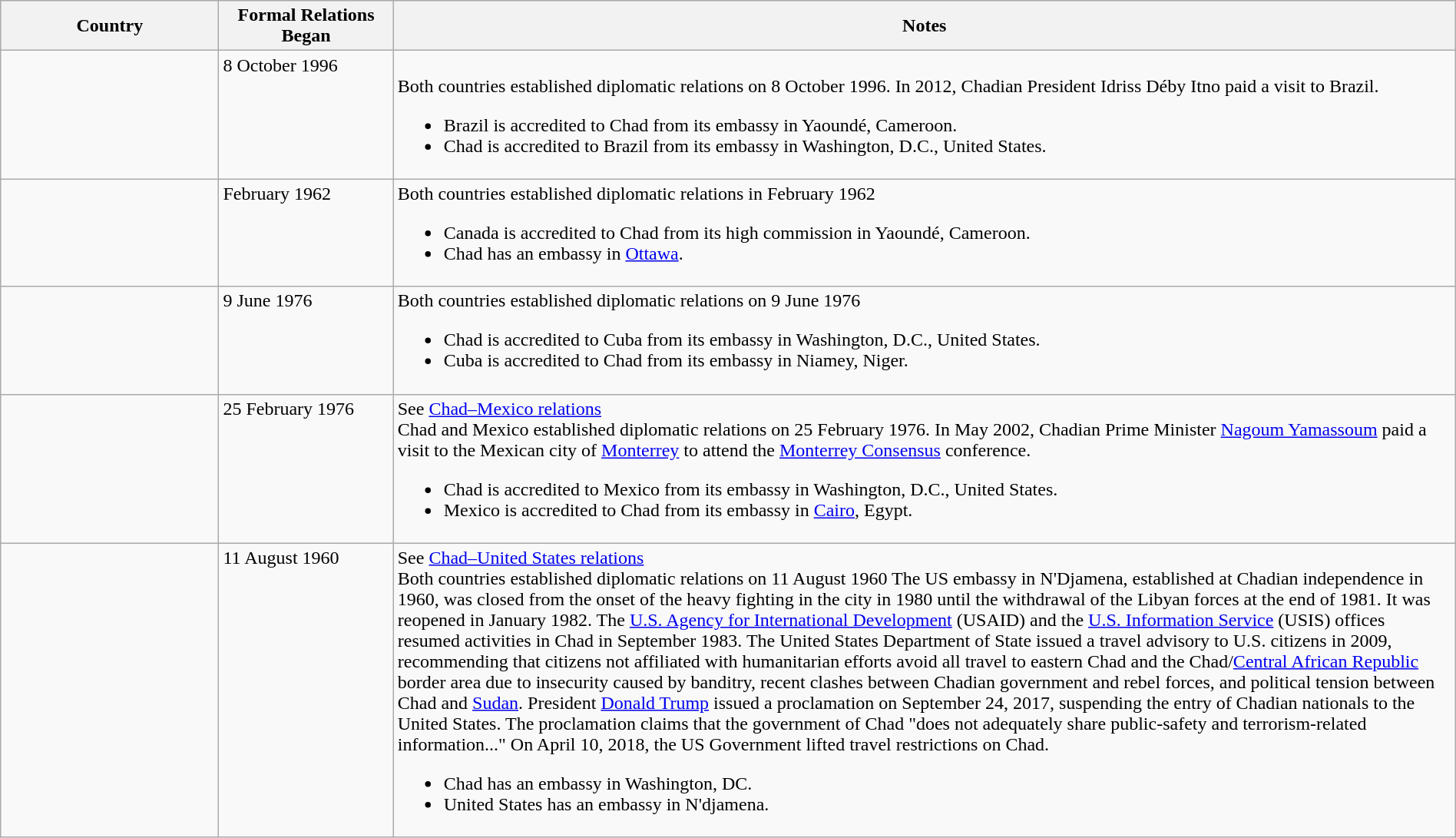<table class="wikitable sortable" style="width:100%; margin:auto;">
<tr>
<th style="width:15%;">Country</th>
<th style="width:12%;">Formal Relations Began</th>
<th>Notes</th>
</tr>
<tr valign="top">
<td></td>
<td>8 October 1996</td>
<td><br>Both countries established diplomatic relations on 8 October 1996. In 2012, Chadian President Idriss Déby Itno paid a visit to Brazil.<ul><li>Brazil is accredited to Chad from its embassy in Yaoundé, Cameroon.</li><li>Chad is accredited to Brazil from its embassy in Washington, D.C., United States.</li></ul></td>
</tr>
<tr valign="top">
<td></td>
<td>February 1962</td>
<td>Both countries established diplomatic relations in February 1962<br><ul><li>Canada is accredited to Chad from its high commission in Yaoundé, Cameroon.</li><li>Chad has an embassy in <a href='#'>Ottawa</a>.</li></ul></td>
</tr>
<tr valign="top">
<td></td>
<td>9 June 1976</td>
<td>Both countries established diplomatic relations on 9 June 1976<br><ul><li>Chad is accredited to Cuba from its embassy in Washington, D.C., United States.</li><li>Cuba is accredited to Chad from its embassy in Niamey, Niger.</li></ul></td>
</tr>
<tr valign="top">
<td></td>
<td>25 February 1976</td>
<td>See <a href='#'>Chad–Mexico relations</a><br>Chad and Mexico established diplomatic relations on 25 February 1976. In May 2002, Chadian Prime Minister <a href='#'>Nagoum Yamassoum</a> paid a visit to the Mexican city of <a href='#'>Monterrey</a> to attend the <a href='#'>Monterrey Consensus</a> conference.<ul><li>Chad is accredited to Mexico from its embassy in Washington, D.C., United States.</li><li>Mexico is accredited to Chad from its embassy in <a href='#'>Cairo</a>, Egypt.</li></ul></td>
</tr>
<tr valign="top">
<td></td>
<td>11 August 1960</td>
<td>See <a href='#'>Chad–United States relations</a><br>Both countries established diplomatic relations on 11 August 1960

The US embassy in N'Djamena, established at Chadian independence in 1960, was closed from the onset of the heavy fighting in the city in 1980 until the withdrawal of the Libyan forces at the end of 1981. It was reopened in January 1982. The <a href='#'>U.S. Agency for International Development</a> (USAID) and the <a href='#'>U.S. Information Service</a> (USIS) offices resumed activities in Chad in September 1983. The United States Department of State issued a travel advisory to U.S. citizens in 2009, recommending that citizens not affiliated with humanitarian efforts avoid all travel to eastern Chad and the Chad/<a href='#'>Central African Republic</a> border area due to insecurity caused by banditry, recent clashes between Chadian government and rebel forces, and political tension between Chad and <a href='#'>Sudan</a>. President <a href='#'>Donald Trump</a> issued a proclamation on September 24, 2017, suspending the entry of Chadian nationals to the United States. The proclamation claims that the government of Chad "does not adequately share public-safety and terrorism-related information..." On April 10, 2018, the US Government lifted travel restrictions on Chad.<ul><li>Chad has an embassy in Washington, DC.</li><li>United States has an embassy in N'djamena.</li></ul></td>
</tr>
</table>
